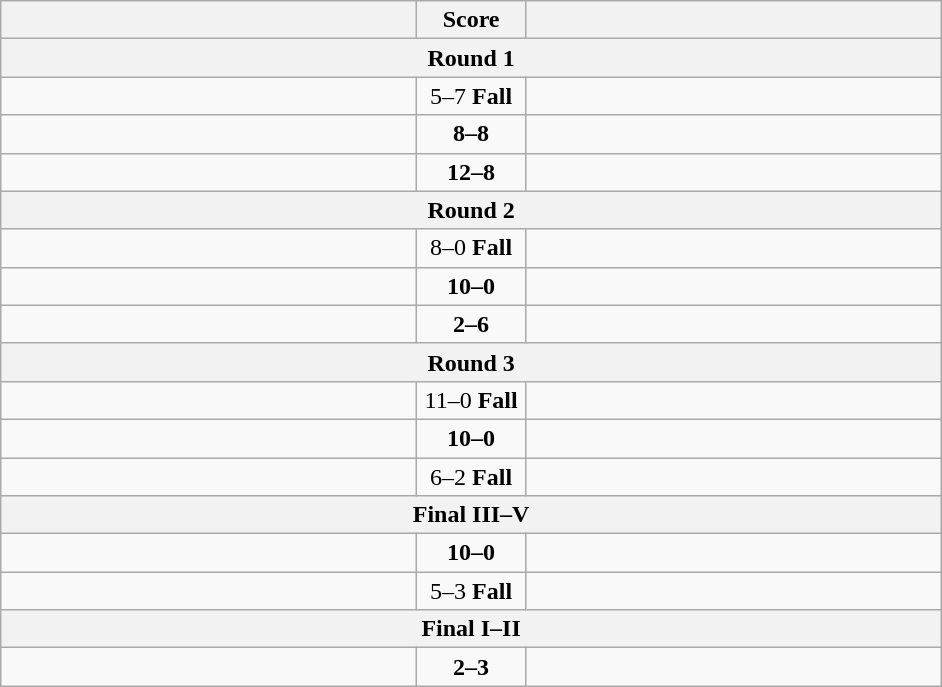<table class="wikitable" style="text-align: left;">
<tr>
<th align="right" width="270"></th>
<th width="65">Score</th>
<th align="left" width="270"></th>
</tr>
<tr>
<th colspan="3">Round 1</th>
</tr>
<tr>
<td><strong></strong></td>
<td align=center>5–7 <strong>Fall</strong></td>
<td></td>
</tr>
<tr>
<td></td>
<td align=center><strong>8–8</strong></td>
<td><strong></strong></td>
</tr>
<tr>
<td><strong></strong></td>
<td align=center><strong>12–8</strong></td>
<td></td>
</tr>
<tr>
<th colspan="3">Round 2</th>
</tr>
<tr>
<td><strong></strong></td>
<td align=center>8–0 <strong>Fall</strong></td>
<td></td>
</tr>
<tr>
<td><strong></strong></td>
<td align=center><strong>10–0</strong></td>
<td></td>
</tr>
<tr>
<td></td>
<td align=center><strong>2–6</strong></td>
<td><strong></strong></td>
</tr>
<tr>
<th colspan="3">Round 3</th>
</tr>
<tr>
<td><strong></strong></td>
<td align=center>11–0 <strong>Fall</strong></td>
<td></td>
</tr>
<tr>
<td><strong></strong></td>
<td align=center><strong>10–0</strong></td>
<td></td>
</tr>
<tr>
<td><strong></strong></td>
<td align=center>6–2 <strong>Fall</strong></td>
<td></td>
</tr>
<tr>
<th colspan="3">Final III–V</th>
</tr>
<tr>
<td><strong></strong></td>
<td align=center><strong>10–0</strong></td>
<td></td>
</tr>
<tr>
<td><strong></strong></td>
<td align=center>5–3 <strong>Fall</strong></td>
<td></td>
</tr>
<tr>
<th colspan="3">Final I–II</th>
</tr>
<tr>
<td></td>
<td align=center><strong>2–3</strong></td>
<td><strong></strong></td>
</tr>
</table>
